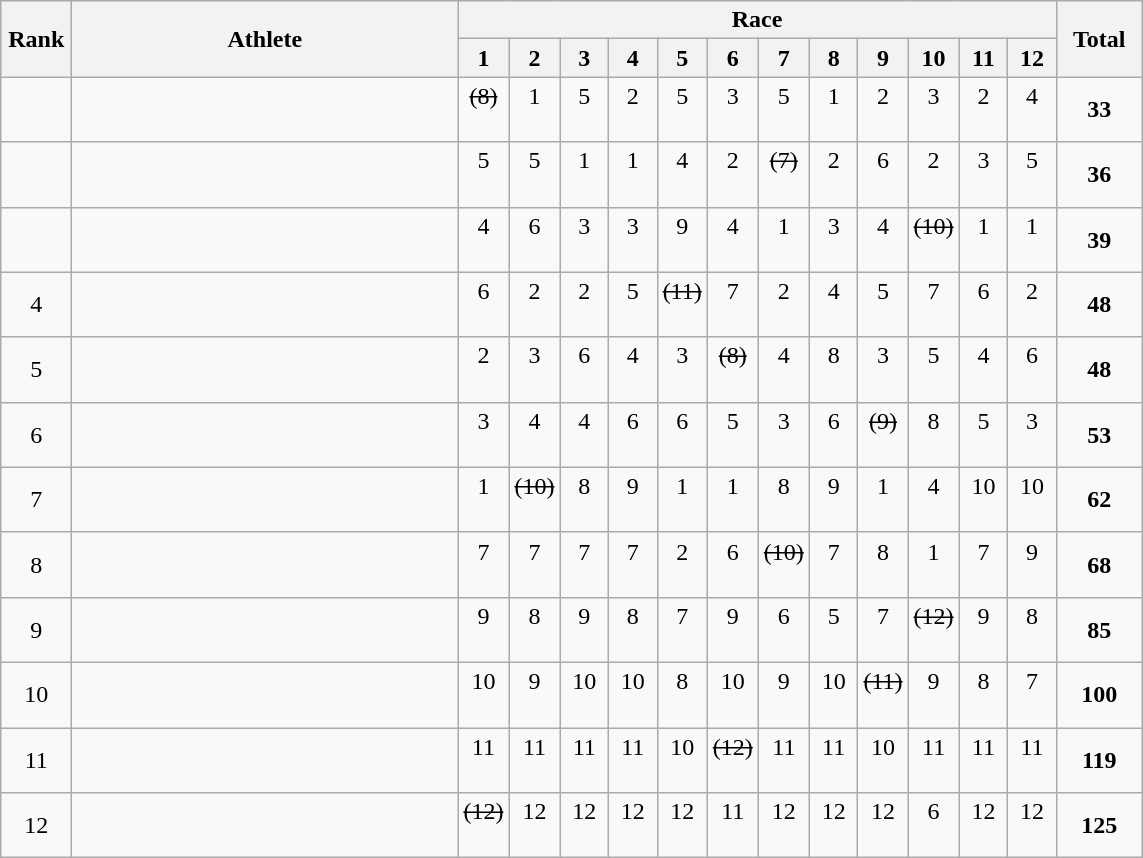<table | class="wikitable" style="text-align:center">
<tr>
<th rowspan="2" width=40>Rank</th>
<th rowspan="2" width=250>Athlete</th>
<th colspan="12">Race</th>
<th rowspan="2" width=50>Total</th>
</tr>
<tr>
<th width=25>1</th>
<th width=25>2</th>
<th width=25>3</th>
<th width=25>4</th>
<th width=25>5</th>
<th width=25>6</th>
<th width=25>7</th>
<th width=25>8</th>
<th width=25>9</th>
<th width=25>10</th>
<th width=25>11</th>
<th width=25>12</th>
</tr>
<tr>
<td></td>
<td align=left></td>
<td><s>(8)</s><br> </td>
<td>1<br> </td>
<td>5<br> </td>
<td>2<br> </td>
<td>5<br> </td>
<td>3<br> </td>
<td>5<br> </td>
<td>1<br> </td>
<td>2<br> </td>
<td>3<br> </td>
<td>2<br> </td>
<td>4<br> </td>
<td><strong>33</strong></td>
</tr>
<tr>
<td></td>
<td align=left></td>
<td>5<br> </td>
<td>5<br> </td>
<td>1<br> </td>
<td>1<br> </td>
<td>4<br> </td>
<td>2<br> </td>
<td><s>(7)</s><br> </td>
<td>2<br> </td>
<td>6<br> </td>
<td>2<br> </td>
<td>3<br> </td>
<td>5<br> </td>
<td><strong>36</strong></td>
</tr>
<tr>
<td></td>
<td align=left></td>
<td>4<br> </td>
<td>6<br> </td>
<td>3<br> </td>
<td>3<br> </td>
<td>9<br> </td>
<td>4<br> </td>
<td>1<br> </td>
<td>3<br> </td>
<td>4<br> </td>
<td><s>(10)</s><br> </td>
<td>1<br> </td>
<td>1<br> </td>
<td><strong>39</strong></td>
</tr>
<tr>
<td>4</td>
<td align=left></td>
<td>6<br> </td>
<td>2<br> </td>
<td>2<br> </td>
<td>5<br> </td>
<td><s>(11)</s><br> </td>
<td>7<br> </td>
<td>2<br> </td>
<td>4<br> </td>
<td>5<br> </td>
<td>7<br> </td>
<td>6<br> </td>
<td>2<br> </td>
<td><strong>48</strong></td>
</tr>
<tr>
<td>5</td>
<td align=left></td>
<td>2<br> </td>
<td>3<br> </td>
<td>6<br> </td>
<td>4<br> </td>
<td>3<br> </td>
<td><s>(8)</s><br> </td>
<td>4<br> </td>
<td>8<br> </td>
<td>3<br> </td>
<td>5<br> </td>
<td>4<br> </td>
<td>6<br> </td>
<td><strong>48</strong></td>
</tr>
<tr>
<td>6</td>
<td align=left></td>
<td>3<br> </td>
<td>4<br> </td>
<td>4<br> </td>
<td>6<br> </td>
<td>6<br> </td>
<td>5<br> </td>
<td>3<br> </td>
<td>6<br> </td>
<td><s>(9)</s><br> </td>
<td>8<br> </td>
<td>5<br> </td>
<td>3<br> </td>
<td><strong>53</strong></td>
</tr>
<tr>
<td>7</td>
<td align=left></td>
<td>1<br> </td>
<td><s>(10)</s><br> </td>
<td>8<br> </td>
<td>9<br> </td>
<td>1<br> </td>
<td>1<br> </td>
<td>8<br> </td>
<td>9<br> </td>
<td>1<br> </td>
<td>4<br> </td>
<td>10<br> </td>
<td>10<br> </td>
<td><strong>62</strong></td>
</tr>
<tr>
<td>8</td>
<td align=left></td>
<td>7<br> </td>
<td>7<br> </td>
<td>7<br> </td>
<td>7<br> </td>
<td>2<br> </td>
<td>6<br> </td>
<td><s>(10)</s><br> </td>
<td>7<br> </td>
<td>8<br> </td>
<td>1<br> </td>
<td>7<br> </td>
<td>9<br> </td>
<td><strong>68</strong></td>
</tr>
<tr>
<td>9</td>
<td align=left></td>
<td>9<br> </td>
<td>8<br> </td>
<td>9<br> </td>
<td>8<br> </td>
<td>7<br> </td>
<td>9<br> </td>
<td>6<br> </td>
<td>5<br> </td>
<td>7<br> </td>
<td><s>(12)</s><br> </td>
<td>9<br> </td>
<td>8<br> </td>
<td><strong>85</strong></td>
</tr>
<tr>
<td>10</td>
<td align=left></td>
<td>10<br> </td>
<td>9<br> </td>
<td>10<br> </td>
<td>10<br> </td>
<td>8<br> </td>
<td>10<br> </td>
<td>9<br> </td>
<td>10<br> </td>
<td><s>(11)</s><br> </td>
<td>9<br> </td>
<td>8<br> </td>
<td>7<br> </td>
<td><strong>100</strong></td>
</tr>
<tr>
<td>11</td>
<td align=left></td>
<td>11<br> </td>
<td>11<br> </td>
<td>11<br> </td>
<td>11<br> </td>
<td>10<br> </td>
<td><s>(12)</s><br> </td>
<td>11<br> </td>
<td>11<br> </td>
<td>10<br> </td>
<td>11<br> </td>
<td>11<br> </td>
<td>11<br> </td>
<td><strong>119</strong></td>
</tr>
<tr>
<td>12</td>
<td align=left></td>
<td><s>(12)</s><br> </td>
<td>12<br> </td>
<td>12<br> </td>
<td>12<br> </td>
<td>12<br> </td>
<td>11<br> </td>
<td>12<br> </td>
<td>12<br> </td>
<td>12<br> </td>
<td>6<br> </td>
<td>12<br> </td>
<td>12<br> </td>
<td><strong>125</strong></td>
</tr>
</table>
